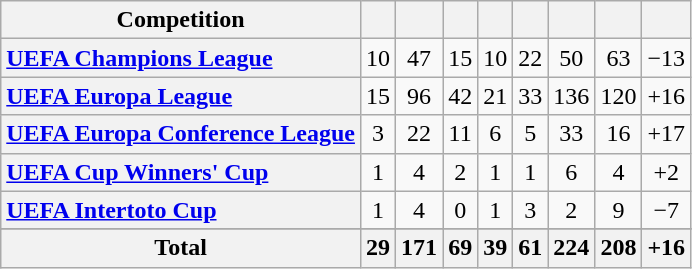<table class="wikitable" style="text-align: center;">
<tr>
<th>Competition</th>
<th></th>
<th></th>
<th></th>
<th></th>
<th></th>
<th></th>
<th></th>
<th></th>
</tr>
<tr>
<th style="text-align: left;"><a href='#'>UEFA Champions League</a></th>
<td>10</td>
<td>47</td>
<td>15</td>
<td>10</td>
<td>22</td>
<td>50</td>
<td>63</td>
<td>−13</td>
</tr>
<tr>
<th style="text-align: left;"><a href='#'>UEFA Europa League</a></th>
<td>15</td>
<td>96</td>
<td>42</td>
<td>21</td>
<td>33</td>
<td>136</td>
<td>120</td>
<td>+16</td>
</tr>
<tr>
<th style="text-align: left;"><a href='#'>UEFA Europa Conference League</a></th>
<td>3</td>
<td>22</td>
<td>11</td>
<td>6</td>
<td>5</td>
<td>33</td>
<td>16</td>
<td>+17</td>
</tr>
<tr>
<th style="text-align: left;"><a href='#'>UEFA Cup Winners' Cup</a></th>
<td>1</td>
<td>4</td>
<td>2</td>
<td>1</td>
<td>1</td>
<td>6</td>
<td>4</td>
<td>+2</td>
</tr>
<tr>
<th style="text-align: left;"><a href='#'>UEFA Intertoto Cup</a></th>
<td>1</td>
<td>4</td>
<td>0</td>
<td>1</td>
<td>3</td>
<td>2</td>
<td>9</td>
<td>−7</td>
</tr>
<tr>
</tr>
<tr class="sortbottom">
<th>Total</th>
<th>29</th>
<th>171</th>
<th>69</th>
<th>39</th>
<th>61</th>
<th>224</th>
<th>208</th>
<th>+16</th>
</tr>
</table>
